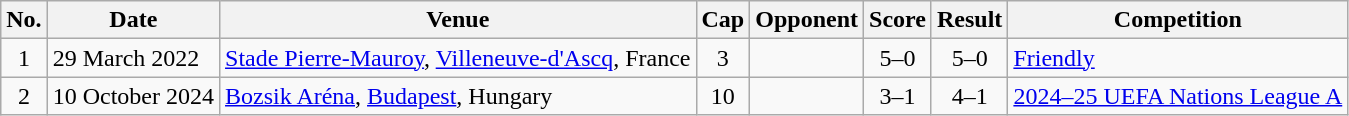<table class="wikitable">
<tr>
<th scope="col">No.</th>
<th scope="col">Date</th>
<th scope="col">Venue</th>
<th scope="col">Cap</th>
<th scope="col">Opponent</th>
<th scope="col">Score</th>
<th scope="col">Result</th>
<th scope="col">Competition</th>
</tr>
<tr>
<td style="text-align: center;">1</td>
<td>29 March 2022</td>
<td><a href='#'>Stade Pierre-Mauroy</a>, <a href='#'>Villeneuve-d'Ascq</a>, France</td>
<td style="text-align: center;">3</td>
<td></td>
<td style="text-align: center;">5–0</td>
<td style="text-align: center;">5–0</td>
<td><a href='#'>Friendly</a></td>
</tr>
<tr>
<td style="text-align: center;">2</td>
<td>10 October 2024</td>
<td><a href='#'>Bozsik Aréna</a>, <a href='#'>Budapest</a>, Hungary</td>
<td style="text-align: center;">10</td>
<td></td>
<td style="text-align: center;">3–1</td>
<td style="text-align: center;">4–1</td>
<td><a href='#'>2024–25 UEFA Nations League A</a></td>
</tr>
</table>
